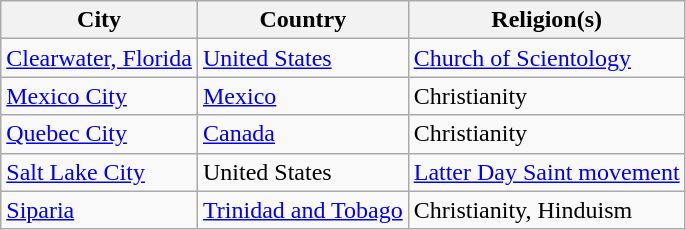<table class="wikitable">
<tr>
<th>City</th>
<th>Country</th>
<th>Religion(s)</th>
</tr>
<tr>
<td><a href='#'>Clearwater, Florida</a></td>
<td> <a href='#'>United States</a></td>
<td><a href='#'>Church of Scientology</a></td>
</tr>
<tr>
<td><a href='#'>Mexico City</a></td>
<td> <a href='#'>Mexico</a></td>
<td>Christianity</td>
</tr>
<tr>
<td><a href='#'>Quebec City</a></td>
<td> <a href='#'>Canada</a></td>
<td>Christianity</td>
</tr>
<tr>
<td><a href='#'>Salt Lake City</a></td>
<td> United States</td>
<td><a href='#'>Latter Day Saint movement</a></td>
</tr>
<tr>
<td><a href='#'>Siparia</a></td>
<td> <a href='#'>Trinidad and Tobago</a></td>
<td>Christianity, Hinduism</td>
</tr>
</table>
